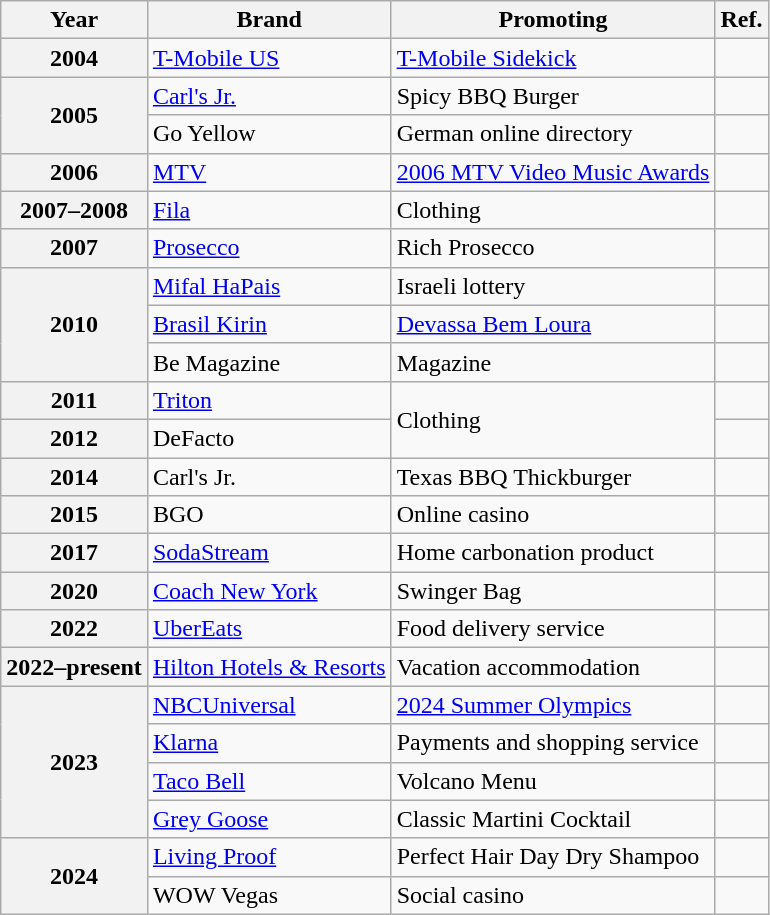<table class="wikitable sortable">
<tr>
<th>Year</th>
<th>Brand</th>
<th>Promoting</th>
<th class="unsortable">Ref.</th>
</tr>
<tr>
<th scope=row>2004</th>
<td><a href='#'>T-Mobile US</a></td>
<td><a href='#'>T-Mobile Sidekick</a></td>
<td></td>
</tr>
<tr>
<th rowspan="2" scope="row">2005</th>
<td><a href='#'>Carl's Jr.</a></td>
<td>Spicy BBQ Burger</td>
<td></td>
</tr>
<tr>
<td>Go Yellow</td>
<td>German online directory</td>
<td></td>
</tr>
<tr>
<th scope=row>2006</th>
<td><a href='#'>MTV</a></td>
<td><a href='#'>2006 MTV Video Music Awards</a></td>
<td></td>
</tr>
<tr>
<th scope=row>2007–2008</th>
<td><a href='#'>Fila</a></td>
<td>Clothing</td>
<td></td>
</tr>
<tr>
<th scope=row>2007</th>
<td><a href='#'>Prosecco</a></td>
<td>Rich Prosecco</td>
<td></td>
</tr>
<tr>
<th rowspan="3" scope="row">2010</th>
<td><a href='#'>Mifal HaPais</a></td>
<td>Israeli lottery</td>
<td></td>
</tr>
<tr>
<td><a href='#'>Brasil Kirin</a></td>
<td><a href='#'>Devassa Bem Loura</a></td>
<td></td>
</tr>
<tr>
<td>Be Magazine</td>
<td>Magazine</td>
<td></td>
</tr>
<tr>
<th scope=row>2011</th>
<td><a href='#'>Triton</a></td>
<td rowspan="2">Clothing</td>
<td></td>
</tr>
<tr>
<th scope=row>2012</th>
<td>DeFacto</td>
<td></td>
</tr>
<tr>
<th scope=row>2014</th>
<td>Carl's Jr.</td>
<td>Texas BBQ Thickburger</td>
<td></td>
</tr>
<tr>
<th scope=row>2015</th>
<td>BGO</td>
<td>Online casino</td>
<td></td>
</tr>
<tr>
<th scope=row>2017</th>
<td><a href='#'>SodaStream</a></td>
<td>Home carbonation product</td>
<td></td>
</tr>
<tr>
<th scope=row>2020</th>
<td><a href='#'>Coach New York</a></td>
<td>Swinger Bag</td>
<td></td>
</tr>
<tr>
<th scope=row>2022</th>
<td><a href='#'>UberEats</a></td>
<td>Food delivery service</td>
<td></td>
</tr>
<tr>
<th scope=row>2022–present</th>
<td><a href='#'>Hilton Hotels & Resorts</a></td>
<td>Vacation accommodation</td>
<td></td>
</tr>
<tr>
<th rowspan="4" scope="row">2023</th>
<td><a href='#'>NBCUniversal</a></td>
<td><a href='#'>2024 Summer Olympics</a></td>
<td></td>
</tr>
<tr>
<td><a href='#'>Klarna</a></td>
<td>Payments and shopping service</td>
<td></td>
</tr>
<tr>
<td><a href='#'>Taco Bell</a></td>
<td>Volcano Menu</td>
<td></td>
</tr>
<tr>
<td><a href='#'>Grey Goose</a></td>
<td>Classic Martini Cocktail</td>
<td></td>
</tr>
<tr>
<th rowspan="2" scope="row">2024</th>
<td><a href='#'>Living Proof</a></td>
<td>Perfect Hair Day Dry Shampoo</td>
<td></td>
</tr>
<tr>
<td>WOW Vegas</td>
<td>Social casino</td>
<td></td>
</tr>
</table>
